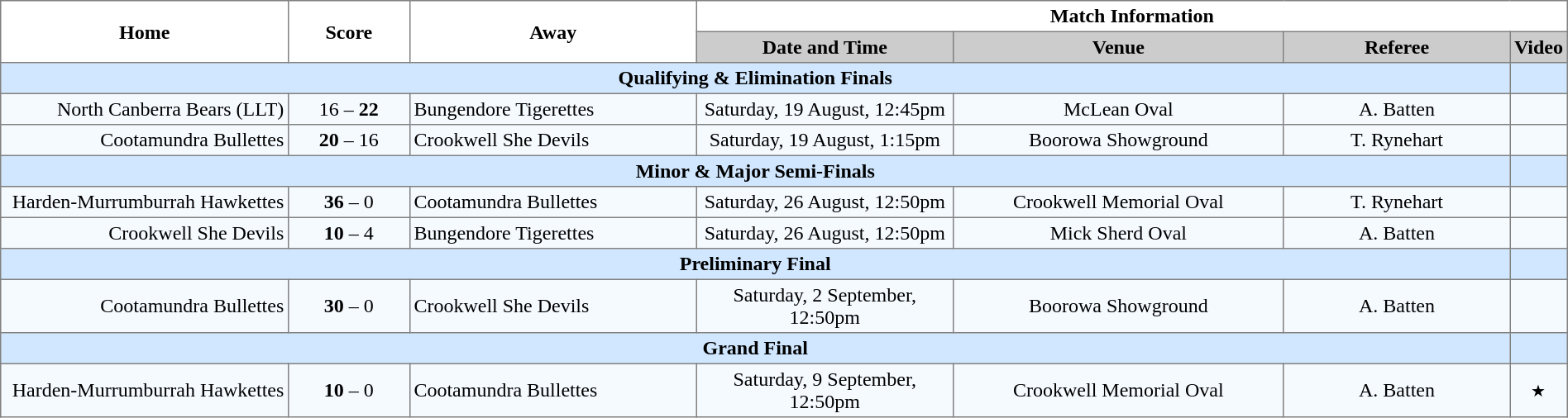<table width="100%" cellspacing="0" cellpadding="3" border="1" style="border-collapse:collapse;  text-align:center;">
<tr>
<th rowspan="2" width="19%">Home</th>
<th rowspan="2" width="8%">Score</th>
<th rowspan="2" width="19%">Away</th>
<th colspan="4">Match Information</th>
</tr>
<tr bgcolor="#CCCCCC">
<th width="17%">Date and Time</th>
<th width="22%">Venue</th>
<th width="50%">Referee</th>
<th>Video</th>
</tr>
<tr style="background:#d0e7ff;">
<td colspan="6"><strong>Qualifying & Elimination Finals</strong></td>
<td></td>
</tr>
<tr style="text-align:center; background:#f5faff;">
<td align="right">North Canberra Bears (LLT) </td>
<td>16 – <strong>22</strong></td>
<td align="left"> Bungendore Tigerettes</td>
<td>Saturday, 19 August, 12:45pm</td>
<td>McLean Oval</td>
<td>A. Batten</td>
<td></td>
</tr>
<tr style="text-align:center; background:#f5faff;">
<td align="right">Cootamundra Bullettes </td>
<td><strong>20</strong> – 16</td>
<td align="left"> Crookwell She Devils</td>
<td>Saturday, 19 August, 1:15pm</td>
<td>Boorowa Showground</td>
<td>T. Rynehart</td>
<td></td>
</tr>
<tr style="background:#d0e7ff;">
<td colspan="6"><strong>Minor & Major Semi-Finals</strong></td>
<td></td>
</tr>
<tr style="text-align:center; background:#f5faff;">
<td align="right">Harden-Murrumburrah Hawkettes </td>
<td><strong>36</strong> – 0</td>
<td align="left"> Cootamundra Bullettes</td>
<td>Saturday, 26 August, 12:50pm</td>
<td>Crookwell Memorial Oval</td>
<td>T. Rynehart</td>
<td></td>
</tr>
<tr style="text-align:center; background:#f5faff;">
<td align="right">Crookwell She Devils </td>
<td><strong>10</strong> – 4</td>
<td align="left"> Bungendore Tigerettes</td>
<td>Saturday, 26 August, 12:50pm</td>
<td>Mick Sherd Oval</td>
<td>A. Batten</td>
<td></td>
</tr>
<tr style="background:#d0e7ff;">
<td colspan="6"><strong>Preliminary Final</strong></td>
<td></td>
</tr>
<tr style="text-align:center; background:#f5faff;">
<td align="right">Cootamundra Bullettes </td>
<td><strong>30</strong> – 0</td>
<td align="left"> Crookwell She Devils</td>
<td>Saturday, 2 September, 12:50pm</td>
<td>Boorowa Showground</td>
<td>A. Batten</td>
<td></td>
</tr>
<tr style="background:#d0e7ff;">
<td colspan="6"><strong>Grand Final</strong></td>
<td></td>
</tr>
<tr style="text-align:center; background:#f5faff;">
<td align="right">Harden-Murrumburrah Hawkettes </td>
<td><strong>10</strong> – 0</td>
<td align="left"> Cootamundra Bullettes</td>
<td>Saturday, 9 September, 12:50pm</td>
<td>Crookwell Memorial Oval</td>
<td>A. Batten</td>
<td><small>★</small></td>
</tr>
</table>
